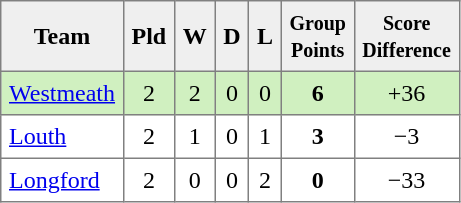<table style=border-collapse:collapse border=1 cellspacing=0 cellpadding=5>
<tr align=center bgcolor=#efefef>
<th>Team</th>
<th>Pld</th>
<th>W</th>
<th>D</th>
<th>L</th>
<th><small>Group<br>Points</small></th>
<th><small>Score<br>Difference</small></th>
</tr>
<tr align=center style="background:#D0F0C0;">
<td style="text-align:left;"> <a href='#'>Westmeath</a></td>
<td>2</td>
<td>2</td>
<td>0</td>
<td>0</td>
<td><strong>6</strong></td>
<td>+36</td>
</tr>
<tr align=center style="background:#ffffff;">
<td style="text-align:left;"> <a href='#'>Louth</a></td>
<td>2</td>
<td>1</td>
<td>0</td>
<td>1</td>
<td><strong>3</strong></td>
<td>−3</td>
</tr>
<tr align=center style="background:#ffffff;">
<td style="text-align:left;"> <a href='#'>Longford</a></td>
<td>2</td>
<td>0</td>
<td>0</td>
<td>2</td>
<td><strong>0</strong></td>
<td>−33</td>
</tr>
</table>
